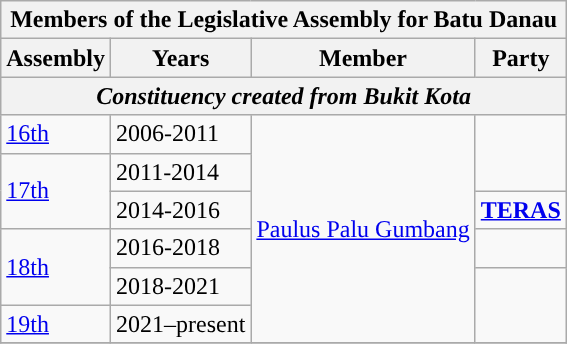<table class=wikitable>
<tr>
<th colspan="4">Members of the Legislative Assembly for Batu Danau</th>
</tr>
<tr>
<th>Assembly</th>
<th>Years</th>
<th>Member</th>
<th>Party</th>
</tr>
<tr>
<th colspan=4 align=center><em>Constituency created from Bukit Kota</em></th>
</tr>
<tr>
<td><a href='#'>16th</a></td>
<td>2006-2011</td>
<td rowspan="6"><a href='#'>Paulus Palu Gumbang</a></td>
<td rowspan=2></td>
</tr>
<tr>
<td rowspan=2><a href='#'>17th</a></td>
<td>2011-2014</td>
</tr>
<tr>
<td>2014-2016</td>
<td><strong><a href='#'>TERAS</a></strong></td>
</tr>
<tr>
<td rowspan="2"><a href='#'>18th</a></td>
<td>2016-2018</td>
<td></td>
</tr>
<tr>
<td>2018-2021</td>
<td rowspan="2"></td>
</tr>
<tr>
<td><a href='#'>19th</a></td>
<td>2021–present</td>
</tr>
<tr>
</tr>
</table>
